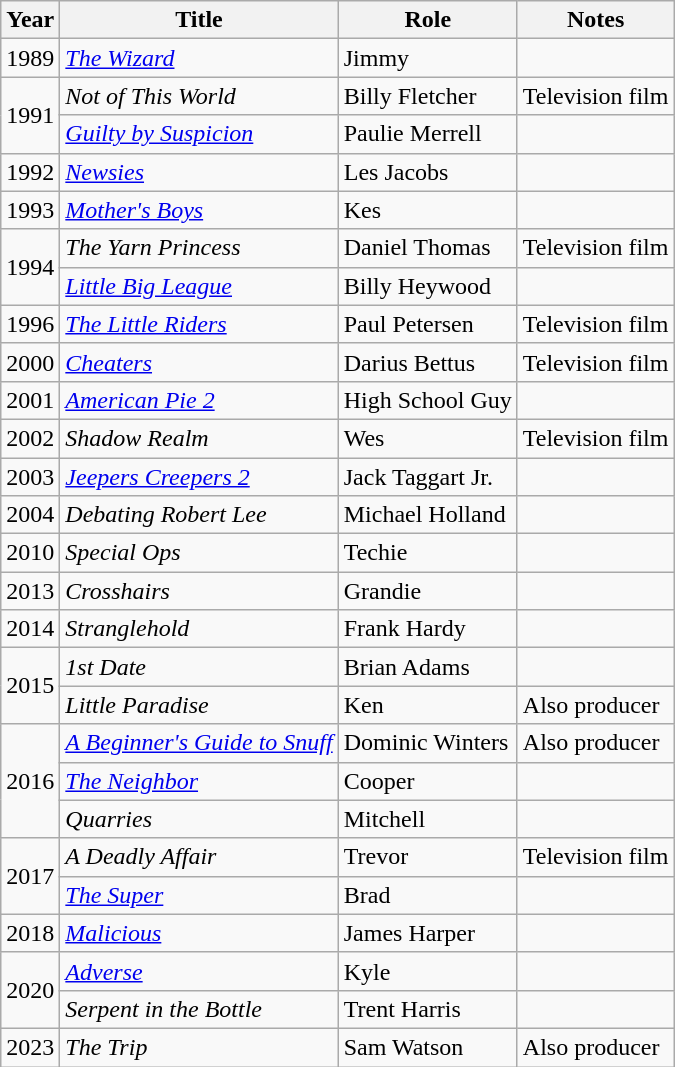<table class="wikitable sortable">
<tr>
<th>Year</th>
<th>Title</th>
<th>Role</th>
<th>Notes</th>
</tr>
<tr>
<td>1989</td>
<td><em><a href='#'>The Wizard</a></em></td>
<td>Jimmy</td>
<td></td>
</tr>
<tr>
<td rowspan="2">1991</td>
<td><em>Not of This World</em></td>
<td>Billy Fletcher</td>
<td>Television film</td>
</tr>
<tr>
<td><em><a href='#'>Guilty by Suspicion</a></em></td>
<td>Paulie Merrell</td>
<td></td>
</tr>
<tr>
<td>1992</td>
<td><em><a href='#'>Newsies</a></em></td>
<td>Les Jacobs</td>
<td></td>
</tr>
<tr>
<td>1993</td>
<td><em><a href='#'>Mother's Boys</a></em></td>
<td>Kes</td>
<td></td>
</tr>
<tr>
<td rowspan="2">1994</td>
<td><em>The Yarn Princess</em></td>
<td>Daniel Thomas</td>
<td>Television film</td>
</tr>
<tr>
<td><em><a href='#'>Little Big League</a></em></td>
<td>Billy Heywood</td>
<td></td>
</tr>
<tr>
<td>1996</td>
<td><em><a href='#'>The Little Riders</a></em></td>
<td>Paul Petersen</td>
<td>Television film</td>
</tr>
<tr>
<td>2000</td>
<td><em><a href='#'>Cheaters</a></em></td>
<td>Darius Bettus</td>
<td>Television film</td>
</tr>
<tr>
<td>2001</td>
<td><em><a href='#'>American Pie 2</a></em></td>
<td>High School Guy</td>
<td></td>
</tr>
<tr>
<td>2002</td>
<td><em>Shadow Realm</em></td>
<td>Wes</td>
<td>Television film</td>
</tr>
<tr>
<td>2003</td>
<td><em><a href='#'>Jeepers Creepers 2</a></em></td>
<td>Jack Taggart Jr.</td>
<td></td>
</tr>
<tr>
<td>2004</td>
<td><em>Debating Robert Lee</em></td>
<td>Michael Holland</td>
<td></td>
</tr>
<tr>
<td>2010</td>
<td><em>Special Ops</em></td>
<td>Techie</td>
<td></td>
</tr>
<tr>
<td>2013</td>
<td><em>Crosshairs</em></td>
<td>Grandie</td>
<td></td>
</tr>
<tr>
<td>2014</td>
<td><em>Stranglehold</em></td>
<td>Frank Hardy</td>
<td></td>
</tr>
<tr>
<td rowspan="2">2015</td>
<td><em>1st Date</em></td>
<td>Brian Adams</td>
<td></td>
</tr>
<tr>
<td><em>Little Paradise</em></td>
<td>Ken</td>
<td>Also producer</td>
</tr>
<tr>
<td rowspan="3">2016</td>
<td><em><a href='#'>A Beginner's Guide to Snuff</a></em></td>
<td>Dominic Winters</td>
<td>Also producer</td>
</tr>
<tr>
<td><em><a href='#'>The Neighbor</a></em></td>
<td>Cooper</td>
<td></td>
</tr>
<tr>
<td><em>Quarries</em></td>
<td>Mitchell</td>
<td></td>
</tr>
<tr>
<td rowspan="2">2017</td>
<td><em>A Deadly Affair</em></td>
<td>Trevor</td>
<td>Television film</td>
</tr>
<tr>
<td><em><a href='#'>The Super</a></em></td>
<td>Brad</td>
<td></td>
</tr>
<tr>
<td>2018</td>
<td><em><a href='#'>Malicious</a></em></td>
<td>James Harper</td>
<td></td>
</tr>
<tr>
<td rowspan="2">2020</td>
<td><em><a href='#'>Adverse</a></em></td>
<td>Kyle</td>
<td></td>
</tr>
<tr>
<td><em>Serpent in the Bottle</em></td>
<td>Trent Harris</td>
<td></td>
</tr>
<tr>
<td>2023</td>
<td><em>The Trip</em></td>
<td>Sam Watson</td>
<td>Also producer</td>
</tr>
</table>
